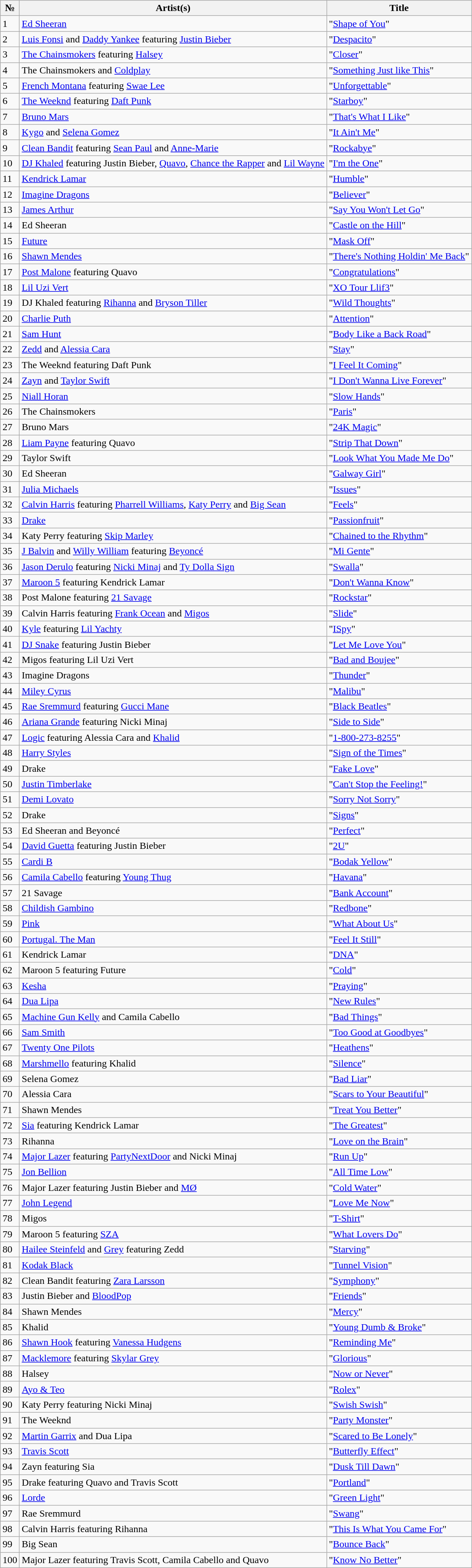<table class="wikitable">
<tr>
<th>№</th>
<th>Artist(s)</th>
<th>Title</th>
</tr>
<tr>
<td>1</td>
<td><a href='#'>Ed Sheeran</a></td>
<td>"<a href='#'>Shape of You</a>"</td>
</tr>
<tr>
<td>2</td>
<td><a href='#'>Luis Fonsi</a> and <a href='#'>Daddy Yankee</a> featuring <a href='#'>Justin Bieber</a></td>
<td>"<a href='#'>Despacito</a>"</td>
</tr>
<tr>
<td>3</td>
<td><a href='#'>The Chainsmokers</a> featuring <a href='#'>Halsey</a></td>
<td>"<a href='#'>Closer</a>"</td>
</tr>
<tr>
<td>4</td>
<td>The Chainsmokers and <a href='#'>Coldplay</a></td>
<td>"<a href='#'>Something Just like This</a>"</td>
</tr>
<tr>
<td>5</td>
<td><a href='#'>French Montana</a> featuring <a href='#'>Swae Lee</a></td>
<td>"<a href='#'>Unforgettable</a>"</td>
</tr>
<tr>
<td>6</td>
<td><a href='#'>The Weeknd</a> featuring <a href='#'>Daft Punk</a></td>
<td>"<a href='#'>Starboy</a>"</td>
</tr>
<tr>
<td>7</td>
<td><a href='#'>Bruno Mars</a></td>
<td>"<a href='#'>That's What I Like</a>"</td>
</tr>
<tr>
<td>8</td>
<td><a href='#'>Kygo</a> and <a href='#'>Selena Gomez</a></td>
<td>"<a href='#'>It Ain't Me</a>"</td>
</tr>
<tr>
<td>9</td>
<td><a href='#'>Clean Bandit</a> featuring <a href='#'>Sean Paul</a> and <a href='#'>Anne-Marie</a></td>
<td>"<a href='#'>Rockabye</a>"</td>
</tr>
<tr>
<td>10</td>
<td><a href='#'>DJ Khaled</a> featuring Justin Bieber, <a href='#'>Quavo</a>, <a href='#'>Chance the Rapper</a> and <a href='#'>Lil Wayne</a></td>
<td>"<a href='#'>I'm the One</a>"</td>
</tr>
<tr>
<td>11</td>
<td><a href='#'>Kendrick Lamar</a></td>
<td>"<a href='#'>Humble</a>"</td>
</tr>
<tr>
<td>12</td>
<td><a href='#'>Imagine Dragons</a></td>
<td>"<a href='#'>Believer</a>"</td>
</tr>
<tr>
<td>13</td>
<td><a href='#'>James Arthur</a></td>
<td>"<a href='#'>Say You Won't Let Go</a>"</td>
</tr>
<tr>
<td>14</td>
<td>Ed Sheeran</td>
<td>"<a href='#'>Castle on the Hill</a>"</td>
</tr>
<tr>
<td>15</td>
<td><a href='#'>Future</a></td>
<td>"<a href='#'>Mask Off</a>"</td>
</tr>
<tr>
<td>16</td>
<td><a href='#'>Shawn Mendes</a></td>
<td>"<a href='#'>There's Nothing Holdin' Me Back</a>"</td>
</tr>
<tr>
<td>17</td>
<td><a href='#'>Post Malone</a> featuring Quavo</td>
<td>"<a href='#'>Congratulations</a>"</td>
</tr>
<tr>
<td>18</td>
<td><a href='#'>Lil Uzi Vert</a></td>
<td>"<a href='#'>XO Tour Llif3</a>"</td>
</tr>
<tr>
<td>19</td>
<td>DJ Khaled featuring <a href='#'>Rihanna</a> and <a href='#'>Bryson Tiller</a></td>
<td>"<a href='#'>Wild Thoughts</a>"</td>
</tr>
<tr>
<td>20</td>
<td><a href='#'>Charlie Puth</a></td>
<td>"<a href='#'>Attention</a>"</td>
</tr>
<tr>
<td>21</td>
<td><a href='#'>Sam Hunt</a></td>
<td>"<a href='#'>Body Like a Back Road</a>"</td>
</tr>
<tr>
<td>22</td>
<td><a href='#'>Zedd</a> and <a href='#'>Alessia Cara</a></td>
<td>"<a href='#'>Stay</a>"</td>
</tr>
<tr>
<td>23</td>
<td>The Weeknd featuring Daft Punk</td>
<td>"<a href='#'>I Feel It Coming</a>"</td>
</tr>
<tr>
<td>24</td>
<td><a href='#'>Zayn</a> and <a href='#'>Taylor Swift</a></td>
<td>"<a href='#'>I Don't Wanna Live Forever</a>"</td>
</tr>
<tr>
<td>25</td>
<td><a href='#'>Niall Horan</a></td>
<td>"<a href='#'>Slow Hands</a>"</td>
</tr>
<tr>
<td>26</td>
<td>The Chainsmokers</td>
<td>"<a href='#'>Paris</a>"</td>
</tr>
<tr>
<td>27</td>
<td>Bruno Mars</td>
<td>"<a href='#'>24K Magic</a>"</td>
</tr>
<tr>
<td>28</td>
<td><a href='#'>Liam Payne</a> featuring Quavo</td>
<td>"<a href='#'>Strip That Down</a>"</td>
</tr>
<tr>
<td>29</td>
<td>Taylor Swift</td>
<td>"<a href='#'>Look What You Made Me Do</a>"</td>
</tr>
<tr>
<td>30</td>
<td>Ed Sheeran</td>
<td>"<a href='#'>Galway Girl</a>"</td>
</tr>
<tr>
<td>31</td>
<td><a href='#'>Julia Michaels</a></td>
<td>"<a href='#'>Issues</a>"</td>
</tr>
<tr>
<td>32</td>
<td><a href='#'>Calvin Harris</a> featuring <a href='#'>Pharrell Williams</a>, <a href='#'>Katy Perry</a> and <a href='#'>Big Sean</a></td>
<td>"<a href='#'>Feels</a>"</td>
</tr>
<tr>
<td>33</td>
<td><a href='#'>Drake</a></td>
<td>"<a href='#'>Passionfruit</a>"</td>
</tr>
<tr>
<td>34</td>
<td>Katy Perry featuring <a href='#'>Skip Marley</a></td>
<td>"<a href='#'>Chained to the Rhythm</a>"</td>
</tr>
<tr>
<td>35</td>
<td><a href='#'>J Balvin</a> and <a href='#'>Willy William</a> featuring <a href='#'>Beyoncé</a></td>
<td>"<a href='#'>Mi Gente</a>"</td>
</tr>
<tr>
<td>36</td>
<td><a href='#'>Jason Derulo</a> featuring <a href='#'>Nicki Minaj</a> and <a href='#'>Ty Dolla Sign</a></td>
<td>"<a href='#'>Swalla</a>"</td>
</tr>
<tr>
<td>37</td>
<td><a href='#'>Maroon 5</a> featuring Kendrick Lamar</td>
<td>"<a href='#'>Don't Wanna Know</a>"</td>
</tr>
<tr>
<td>38</td>
<td>Post Malone featuring <a href='#'>21 Savage</a></td>
<td>"<a href='#'>Rockstar</a>"</td>
</tr>
<tr>
<td>39</td>
<td>Calvin Harris featuring <a href='#'>Frank Ocean</a> and <a href='#'>Migos</a></td>
<td>"<a href='#'>Slide</a>"</td>
</tr>
<tr>
<td>40</td>
<td><a href='#'>Kyle</a> featuring <a href='#'>Lil Yachty</a></td>
<td>"<a href='#'>ISpy</a>"</td>
</tr>
<tr>
<td>41</td>
<td><a href='#'>DJ Snake</a> featuring Justin Bieber</td>
<td>"<a href='#'>Let Me Love You</a>"</td>
</tr>
<tr>
<td>42</td>
<td>Migos featuring Lil Uzi Vert</td>
<td>"<a href='#'>Bad and Boujee</a>"</td>
</tr>
<tr>
<td>43</td>
<td>Imagine Dragons</td>
<td>"<a href='#'>Thunder</a>"</td>
</tr>
<tr>
<td>44</td>
<td><a href='#'>Miley Cyrus</a></td>
<td>"<a href='#'>Malibu</a>"</td>
</tr>
<tr>
<td>45</td>
<td><a href='#'>Rae Sremmurd</a> featuring <a href='#'>Gucci Mane</a></td>
<td>"<a href='#'>Black Beatles</a>"</td>
</tr>
<tr>
<td>46</td>
<td><a href='#'>Ariana Grande</a> featuring Nicki Minaj</td>
<td>"<a href='#'>Side to Side</a>"</td>
</tr>
<tr>
<td>47</td>
<td><a href='#'>Logic</a> featuring Alessia Cara and <a href='#'>Khalid</a></td>
<td>"<a href='#'>1-800-273-8255</a>"</td>
</tr>
<tr>
<td>48</td>
<td><a href='#'>Harry Styles</a></td>
<td>"<a href='#'>Sign of the Times</a>"</td>
</tr>
<tr>
<td>49</td>
<td>Drake</td>
<td>"<a href='#'>Fake Love</a>"</td>
</tr>
<tr>
<td>50</td>
<td><a href='#'>Justin Timberlake</a></td>
<td>"<a href='#'>Can't Stop the Feeling!</a>"</td>
</tr>
<tr>
<td>51</td>
<td><a href='#'>Demi Lovato</a></td>
<td>"<a href='#'>Sorry Not Sorry</a>"</td>
</tr>
<tr>
<td>52</td>
<td>Drake</td>
<td>"<a href='#'>Signs</a>"</td>
</tr>
<tr>
<td>53</td>
<td>Ed Sheeran and Beyoncé</td>
<td>"<a href='#'>Perfect</a>"</td>
</tr>
<tr>
<td>54</td>
<td><a href='#'>David Guetta</a> featuring Justin Bieber</td>
<td>"<a href='#'>2U</a>"</td>
</tr>
<tr>
<td>55</td>
<td><a href='#'>Cardi B</a></td>
<td>"<a href='#'>Bodak Yellow</a>"</td>
</tr>
<tr>
<td>56</td>
<td><a href='#'>Camila Cabello</a> featuring <a href='#'>Young Thug</a></td>
<td>"<a href='#'>Havana</a>"</td>
</tr>
<tr>
<td>57</td>
<td>21 Savage</td>
<td>"<a href='#'>Bank Account</a>"</td>
</tr>
<tr>
<td>58</td>
<td><a href='#'>Childish Gambino</a></td>
<td>"<a href='#'>Redbone</a>"</td>
</tr>
<tr>
<td>59</td>
<td><a href='#'>Pink</a></td>
<td>"<a href='#'>What About Us</a>"</td>
</tr>
<tr>
<td>60</td>
<td><a href='#'>Portugal. The Man</a></td>
<td>"<a href='#'>Feel It Still</a>"</td>
</tr>
<tr>
<td>61</td>
<td>Kendrick Lamar</td>
<td>"<a href='#'>DNA</a>"</td>
</tr>
<tr>
<td>62</td>
<td>Maroon 5 featuring Future</td>
<td>"<a href='#'>Cold</a>"</td>
</tr>
<tr>
<td>63</td>
<td><a href='#'>Kesha</a></td>
<td>"<a href='#'>Praying</a>"</td>
</tr>
<tr>
<td>64</td>
<td><a href='#'>Dua Lipa</a></td>
<td>"<a href='#'>New Rules</a>"</td>
</tr>
<tr>
<td>65</td>
<td><a href='#'>Machine Gun Kelly</a> and Camila Cabello</td>
<td>"<a href='#'>Bad Things</a>"</td>
</tr>
<tr>
<td>66</td>
<td><a href='#'>Sam Smith</a></td>
<td>"<a href='#'>Too Good at Goodbyes</a>"</td>
</tr>
<tr>
<td>67</td>
<td><a href='#'>Twenty One Pilots</a></td>
<td>"<a href='#'>Heathens</a>"</td>
</tr>
<tr>
<td>68</td>
<td><a href='#'>Marshmello</a> featuring Khalid</td>
<td>"<a href='#'>Silence</a>"</td>
</tr>
<tr>
<td>69</td>
<td>Selena Gomez</td>
<td>"<a href='#'>Bad Liar</a>"</td>
</tr>
<tr>
<td>70</td>
<td>Alessia Cara</td>
<td>"<a href='#'>Scars to Your Beautiful</a>"</td>
</tr>
<tr>
<td>71</td>
<td>Shawn Mendes</td>
<td>"<a href='#'>Treat You Better</a>"</td>
</tr>
<tr>
<td>72</td>
<td><a href='#'>Sia</a> featuring Kendrick Lamar</td>
<td>"<a href='#'>The Greatest</a>"</td>
</tr>
<tr>
<td>73</td>
<td>Rihanna</td>
<td>"<a href='#'>Love on the Brain</a>"</td>
</tr>
<tr>
<td>74</td>
<td><a href='#'>Major Lazer</a> featuring <a href='#'>PartyNextDoor</a> and Nicki Minaj</td>
<td>"<a href='#'>Run Up</a>"</td>
</tr>
<tr>
<td>75</td>
<td><a href='#'>Jon Bellion</a></td>
<td>"<a href='#'>All Time Low</a>"</td>
</tr>
<tr>
<td>76</td>
<td>Major Lazer featuring Justin Bieber and <a href='#'>MØ</a></td>
<td>"<a href='#'>Cold Water</a>"</td>
</tr>
<tr>
<td>77</td>
<td><a href='#'>John Legend</a></td>
<td>"<a href='#'>Love Me Now</a>"</td>
</tr>
<tr>
<td>78</td>
<td>Migos</td>
<td>"<a href='#'>T-Shirt</a>"</td>
</tr>
<tr>
<td>79</td>
<td>Maroon 5 featuring <a href='#'>SZA</a></td>
<td>"<a href='#'>What Lovers Do</a>"</td>
</tr>
<tr>
<td>80</td>
<td><a href='#'>Hailee Steinfeld</a> and <a href='#'>Grey</a> featuring Zedd</td>
<td>"<a href='#'>Starving</a>"</td>
</tr>
<tr>
<td>81</td>
<td><a href='#'>Kodak Black</a></td>
<td>"<a href='#'>Tunnel Vision</a>"</td>
</tr>
<tr>
<td>82</td>
<td>Clean Bandit featuring <a href='#'>Zara Larsson</a></td>
<td>"<a href='#'>Symphony</a>"</td>
</tr>
<tr>
<td>83</td>
<td>Justin Bieber and <a href='#'>BloodPop</a></td>
<td>"<a href='#'>Friends</a>"</td>
</tr>
<tr>
<td>84</td>
<td>Shawn Mendes</td>
<td>"<a href='#'>Mercy</a>"</td>
</tr>
<tr>
<td>85</td>
<td>Khalid</td>
<td>"<a href='#'>Young Dumb & Broke</a>"</td>
</tr>
<tr>
<td>86</td>
<td><a href='#'>Shawn Hook</a> featuring <a href='#'>Vanessa Hudgens</a></td>
<td>"<a href='#'>Reminding Me</a>"</td>
</tr>
<tr>
<td>87</td>
<td><a href='#'>Macklemore</a> featuring <a href='#'>Skylar Grey</a></td>
<td>"<a href='#'>Glorious</a>"</td>
</tr>
<tr>
<td>88</td>
<td>Halsey</td>
<td>"<a href='#'>Now or Never</a>"</td>
</tr>
<tr>
<td>89</td>
<td><a href='#'>Ayo & Teo</a></td>
<td>"<a href='#'>Rolex</a>"</td>
</tr>
<tr>
<td>90</td>
<td>Katy Perry featuring Nicki Minaj</td>
<td>"<a href='#'>Swish Swish</a>"</td>
</tr>
<tr>
<td>91</td>
<td>The Weeknd</td>
<td>"<a href='#'>Party Monster</a>"</td>
</tr>
<tr>
<td>92</td>
<td><a href='#'>Martin Garrix</a> and Dua Lipa</td>
<td>"<a href='#'>Scared to Be Lonely</a>"</td>
</tr>
<tr>
<td>93</td>
<td><a href='#'>Travis Scott</a></td>
<td>"<a href='#'>Butterfly Effect</a>"</td>
</tr>
<tr>
<td>94</td>
<td>Zayn featuring Sia</td>
<td>"<a href='#'>Dusk Till Dawn</a>"</td>
</tr>
<tr>
<td>95</td>
<td>Drake featuring Quavo and Travis Scott</td>
<td>"<a href='#'>Portland</a>"</td>
</tr>
<tr>
<td>96</td>
<td><a href='#'>Lorde</a></td>
<td>"<a href='#'>Green Light</a>"</td>
</tr>
<tr>
<td>97</td>
<td>Rae Sremmurd</td>
<td>"<a href='#'>Swang</a>"</td>
</tr>
<tr>
<td>98</td>
<td>Calvin Harris featuring Rihanna</td>
<td>"<a href='#'>This Is What You Came For</a>"</td>
</tr>
<tr>
<td>99</td>
<td>Big Sean</td>
<td>"<a href='#'>Bounce Back</a>"</td>
</tr>
<tr>
<td>100</td>
<td>Major Lazer featuring Travis Scott, Camila Cabello and Quavo</td>
<td>"<a href='#'>Know No Better</a>"</td>
</tr>
</table>
